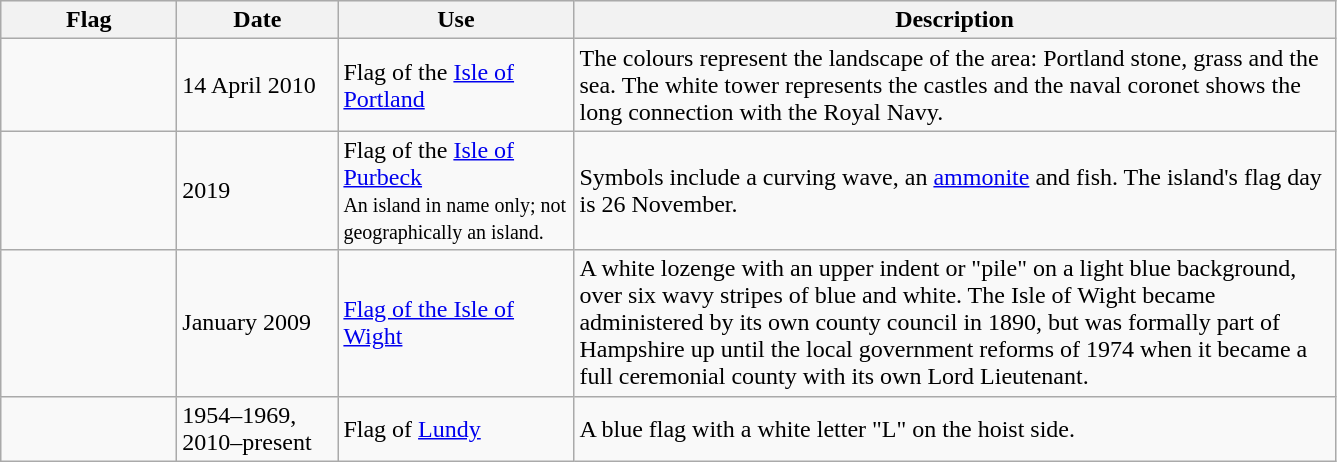<table class="wikitable">
<tr style="background:#efefef;">
<th style="width:110px;">Flag</th>
<th style="width:100px;">Date</th>
<th style="width:150px;">Use</th>
<th style="width:500px;">Description</th>
</tr>
<tr>
<td></td>
<td>14 April 2010</td>
<td>Flag of the <a href='#'>Isle of Portland</a></td>
<td>The colours represent the landscape of the area: Portland stone, grass and the sea. The white tower represents the castles and the naval coronet shows the long connection with the Royal Navy.</td>
</tr>
<tr>
<td></td>
<td>2019</td>
<td>Flag of the <a href='#'>Isle of Purbeck</a><br><small>An island in name only; not geographically an island.</small></td>
<td>Symbols include a curving wave, an <a href='#'>ammonite</a> and fish. The island's flag day is 26 November.</td>
</tr>
<tr>
<td></td>
<td>January 2009</td>
<td><a href='#'>Flag of the Isle of Wight</a> </td>
<td>A white lozenge with an upper indent or "pile" on a light blue background, over six wavy stripes of blue and white. The Isle of Wight became administered by its own county council in 1890, but was formally part of Hampshire up until the local government reforms of 1974 when it became a full ceremonial county with its own Lord Lieutenant.</td>
</tr>
<tr>
<td></td>
<td>1954–1969,<br>2010–present</td>
<td>Flag of <a href='#'>Lundy</a></td>
<td>A blue flag with a white letter "L" on the hoist side.</td>
</tr>
</table>
